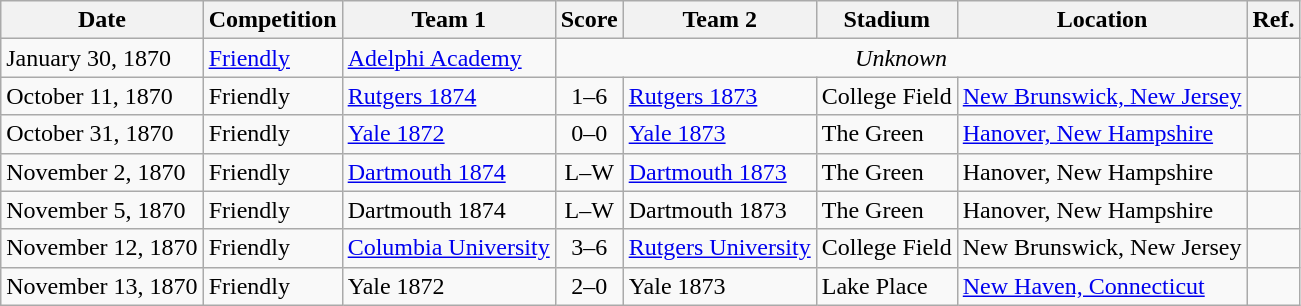<table class="wikitable">
<tr>
<th>Date</th>
<th>Competition</th>
<th>Team 1</th>
<th>Score</th>
<th>Team 2</th>
<th>Stadium</th>
<th>Location</th>
<th>Ref.</th>
</tr>
<tr>
<td>January 30, 1870</td>
<td><a href='#'>Friendly</a></td>
<td> <a href='#'>Adelphi Academy</a></td>
<td colspan="4" align="center"><em>Unknown</em></td>
<td align=center></td>
</tr>
<tr>
<td>October 11, 1870</td>
<td>Friendly</td>
<td> <a href='#'>Rutgers 1874</a></td>
<td align=center>1–6</td>
<td> <a href='#'>Rutgers 1873</a></td>
<td>College Field</td>
<td><a href='#'>New Brunswick, New Jersey</a></td>
<td align=center></td>
</tr>
<tr>
<td>October 31, 1870</td>
<td>Friendly</td>
<td> <a href='#'>Yale 1872</a></td>
<td align=center>0–0</td>
<td> <a href='#'>Yale 1873</a></td>
<td>The Green</td>
<td><a href='#'>Hanover, New Hampshire</a></td>
<td align=center></td>
</tr>
<tr>
<td>November 2, 1870</td>
<td>Friendly</td>
<td> <a href='#'>Dartmouth 1874</a></td>
<td align=center>L–W</td>
<td> <a href='#'>Dartmouth 1873</a></td>
<td>The Green</td>
<td>Hanover, New Hampshire</td>
<td align=center></td>
</tr>
<tr>
<td>November 5, 1870</td>
<td>Friendly</td>
<td> Dartmouth 1874</td>
<td align=center>L–W</td>
<td> Dartmouth 1873</td>
<td>The Green</td>
<td>Hanover, New Hampshire</td>
<td align=center></td>
</tr>
<tr>
<td>November 12, 1870</td>
<td>Friendly</td>
<td> <a href='#'>Columbia University</a></td>
<td align=center>3–6</td>
<td> <a href='#'>Rutgers University</a></td>
<td>College Field</td>
<td>New Brunswick, New Jersey</td>
<td align=center></td>
</tr>
<tr>
<td>November 13, 1870</td>
<td>Friendly</td>
<td> Yale 1872</td>
<td align=center>2–0</td>
<td> Yale 1873</td>
<td>Lake Place</td>
<td><a href='#'>New Haven, Connecticut</a></td>
<td align=center></td>
</tr>
</table>
